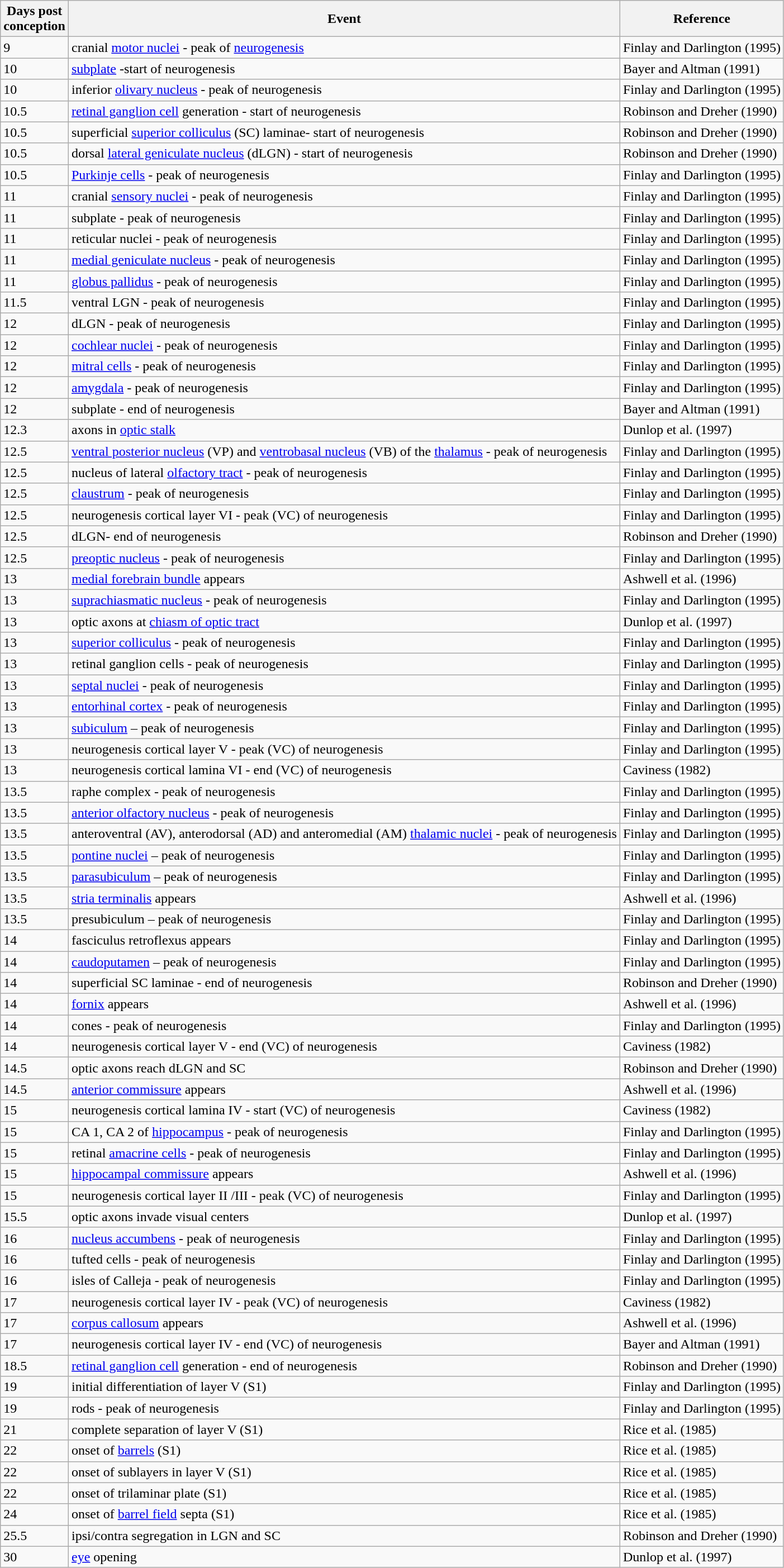<table class="wikitable">
<tr>
<th Width=3>Days post conception</th>
<th>Event</th>
<th>Reference</th>
</tr>
<tr>
<td>9</td>
<td>cranial <a href='#'>motor nuclei</a> - peak of <a href='#'>neurogenesis</a></td>
<td>Finlay and Darlington (1995)</td>
</tr>
<tr>
<td>10</td>
<td><a href='#'>subplate</a> -start of neurogenesis</td>
<td>Bayer and Altman (1991)</td>
</tr>
<tr>
<td>10</td>
<td>inferior <a href='#'>olivary nucleus</a> - peak of neurogenesis</td>
<td>Finlay and Darlington (1995)</td>
</tr>
<tr>
<td>10.5</td>
<td><a href='#'>retinal ganglion cell</a> generation - start of neurogenesis</td>
<td>Robinson and Dreher (1990)</td>
</tr>
<tr>
<td>10.5</td>
<td>superficial <a href='#'>superior colliculus</a> (SC) laminae- start of neurogenesis</td>
<td>Robinson and Dreher (1990)</td>
</tr>
<tr>
<td>10.5</td>
<td>dorsal <a href='#'>lateral geniculate nucleus</a> (dLGN) - start of neurogenesis</td>
<td>Robinson and Dreher (1990)</td>
</tr>
<tr>
<td>10.5</td>
<td><a href='#'>Purkinje cells</a> - peak of neurogenesis</td>
<td>Finlay and Darlington (1995)</td>
</tr>
<tr>
<td>11</td>
<td>cranial <a href='#'>sensory nuclei</a> - peak of neurogenesis</td>
<td>Finlay and Darlington (1995)</td>
</tr>
<tr>
<td>11</td>
<td>subplate - peak of neurogenesis</td>
<td>Finlay and Darlington (1995)</td>
</tr>
<tr>
<td>11</td>
<td>reticular nuclei - peak of neurogenesis</td>
<td>Finlay and Darlington (1995)</td>
</tr>
<tr>
<td>11</td>
<td><a href='#'>medial geniculate nucleus</a> - peak of neurogenesis</td>
<td>Finlay and Darlington (1995)</td>
</tr>
<tr>
<td>11</td>
<td><a href='#'>globus pallidus</a> - peak of neurogenesis</td>
<td>Finlay and Darlington (1995)</td>
</tr>
<tr>
<td>11.5</td>
<td>ventral LGN - peak of neurogenesis</td>
<td>Finlay and Darlington (1995)</td>
</tr>
<tr>
<td>12</td>
<td>dLGN - peak  of neurogenesis</td>
<td>Finlay and Darlington (1995)</td>
</tr>
<tr>
<td>12</td>
<td><a href='#'>cochlear nuclei</a> - peak of neurogenesis</td>
<td>Finlay and Darlington (1995)</td>
</tr>
<tr>
<td>12</td>
<td><a href='#'>mitral cells</a> - peak of neurogenesis</td>
<td>Finlay and Darlington (1995)</td>
</tr>
<tr>
<td>12</td>
<td><a href='#'>amygdala</a> - peak of neurogenesis</td>
<td>Finlay and Darlington (1995)</td>
</tr>
<tr>
<td>12</td>
<td>subplate - end of neurogenesis</td>
<td>Bayer and Altman (1991)</td>
</tr>
<tr>
<td>12.3</td>
<td>axons in <a href='#'>optic stalk</a></td>
<td>Dunlop et al. (1997)</td>
</tr>
<tr>
<td>12.5</td>
<td><a href='#'>ventral posterior nucleus</a> (VP) and <a href='#'>ventrobasal nucleus</a> (VB) of the <a href='#'>thalamus</a> - peak of neurogenesis</td>
<td>Finlay and Darlington (1995)</td>
</tr>
<tr>
<td>12.5</td>
<td>nucleus of lateral <a href='#'>olfactory tract</a> - peak of neurogenesis</td>
<td>Finlay and Darlington (1995)</td>
</tr>
<tr>
<td>12.5</td>
<td><a href='#'>claustrum</a> - peak of neurogenesis</td>
<td>Finlay and Darlington (1995)</td>
</tr>
<tr>
<td>12.5</td>
<td>neurogenesis cortical layer VI - peak (VC) of neurogenesis</td>
<td>Finlay and Darlington (1995)</td>
</tr>
<tr>
<td>12.5</td>
<td>dLGN- end of neurogenesis</td>
<td>Robinson and Dreher (1990)</td>
</tr>
<tr>
<td>12.5</td>
<td><a href='#'>preoptic nucleus</a> - peak of neurogenesis</td>
<td>Finlay and Darlington (1995)</td>
</tr>
<tr>
<td>13</td>
<td><a href='#'>medial forebrain bundle</a> appears</td>
<td>Ashwell et al. (1996)</td>
</tr>
<tr>
<td>13</td>
<td><a href='#'>suprachiasmatic nucleus</a> - peak of neurogenesis</td>
<td>Finlay and Darlington (1995)</td>
</tr>
<tr>
<td>13</td>
<td>optic axons at <a href='#'>chiasm of optic tract</a></td>
<td>Dunlop et al. (1997)</td>
</tr>
<tr>
<td>13</td>
<td><a href='#'>superior colliculus</a> - peak of neurogenesis</td>
<td>Finlay and Darlington (1995)</td>
</tr>
<tr>
<td>13</td>
<td>retinal ganglion cells - peak of neurogenesis</td>
<td>Finlay and Darlington (1995)</td>
</tr>
<tr>
<td>13</td>
<td><a href='#'>septal nuclei</a> - peak of neurogenesis</td>
<td>Finlay and Darlington (1995)</td>
</tr>
<tr>
<td>13</td>
<td><a href='#'>entorhinal cortex</a> - peak of neurogenesis</td>
<td>Finlay and Darlington (1995)</td>
</tr>
<tr>
<td>13</td>
<td><a href='#'>subiculum</a> – peak of neurogenesis</td>
<td>Finlay and Darlington (1995)</td>
</tr>
<tr>
<td>13</td>
<td>neurogenesis cortical layer V - peak (VC) of neurogenesis</td>
<td>Finlay and Darlington (1995)</td>
</tr>
<tr>
<td>13</td>
<td>neurogenesis cortical lamina VI - end (VC) of neurogenesis</td>
<td>Caviness (1982)</td>
</tr>
<tr>
<td>13.5</td>
<td>raphe complex - peak of neurogenesis</td>
<td>Finlay and Darlington (1995)</td>
</tr>
<tr>
<td>13.5</td>
<td><a href='#'>anterior olfactory nucleus</a> - peak of neurogenesis</td>
<td>Finlay and Darlington (1995)</td>
</tr>
<tr>
<td>13.5</td>
<td>anteroventral (AV), anterodorsal (AD) and anteromedial (AM)  <a href='#'>thalamic nuclei</a> - peak of neurogenesis</td>
<td>Finlay and Darlington (1995)</td>
</tr>
<tr>
<td>13.5</td>
<td><a href='#'>pontine nuclei</a> – peak of neurogenesis</td>
<td>Finlay and Darlington (1995)</td>
</tr>
<tr>
<td>13.5</td>
<td><a href='#'>parasubiculum</a> – peak of neurogenesis</td>
<td>Finlay and Darlington (1995)</td>
</tr>
<tr>
<td>13.5</td>
<td><a href='#'>stria terminalis</a> appears</td>
<td>Ashwell et al. (1996)</td>
</tr>
<tr>
<td>13.5</td>
<td>presubiculum – peak of neurogenesis</td>
<td>Finlay and Darlington (1995)</td>
</tr>
<tr>
<td>14</td>
<td>fasciculus retroflexus appears</td>
<td>Finlay and Darlington (1995)</td>
</tr>
<tr>
<td>14</td>
<td><a href='#'>caudoputamen</a> – peak of neurogenesis</td>
<td>Finlay and Darlington (1995)</td>
</tr>
<tr>
<td>14</td>
<td>superficial SC laminae - end of neurogenesis</td>
<td>Robinson and Dreher (1990)</td>
</tr>
<tr>
<td>14</td>
<td><a href='#'>fornix</a> appears</td>
<td>Ashwell et al. (1996)</td>
</tr>
<tr>
<td>14</td>
<td>cones - peak of neurogenesis</td>
<td>Finlay and Darlington (1995)</td>
</tr>
<tr>
<td>14</td>
<td>neurogenesis cortical layer V - end (VC) of neurogenesis</td>
<td>Caviness (1982)</td>
</tr>
<tr>
<td>14.5</td>
<td>optic axons reach dLGN and  SC</td>
<td>Robinson and Dreher (1990)</td>
</tr>
<tr>
<td>14.5</td>
<td><a href='#'>anterior commissure</a> appears</td>
<td>Ashwell et al. (1996)</td>
</tr>
<tr>
<td>15</td>
<td>neurogenesis cortical lamina IV - start (VC) of neurogenesis</td>
<td>Caviness (1982)</td>
</tr>
<tr>
<td>15</td>
<td>CA 1, CA 2 of <a href='#'>hippocampus</a> - peak of neurogenesis</td>
<td>Finlay and Darlington (1995)</td>
</tr>
<tr>
<td>15</td>
<td>retinal <a href='#'>amacrine cells</a> - peak of neurogenesis</td>
<td>Finlay and Darlington (1995)</td>
</tr>
<tr>
<td>15</td>
<td><a href='#'>hippocampal commissure</a> appears</td>
<td>Ashwell et al. (1996)</td>
</tr>
<tr>
<td>15</td>
<td>neurogenesis cortical layer II /III - peak (VC) of neurogenesis</td>
<td>Finlay and Darlington (1995)</td>
</tr>
<tr>
<td>15.5</td>
<td>optic axons invade visual centers</td>
<td>Dunlop et al. (1997)</td>
</tr>
<tr>
<td>16</td>
<td><a href='#'>nucleus accumbens</a> - peak of neurogenesis</td>
<td>Finlay and Darlington (1995)</td>
</tr>
<tr>
<td>16</td>
<td>tufted cells - peak of neurogenesis</td>
<td>Finlay and Darlington (1995)</td>
</tr>
<tr>
<td>16</td>
<td>isles of Calleja - peak of neurogenesis</td>
<td>Finlay and Darlington (1995)</td>
</tr>
<tr>
<td>17</td>
<td>neurogenesis cortical layer IV - peak (VC) of neurogenesis</td>
<td>Caviness (1982)</td>
</tr>
<tr>
<td>17</td>
<td><a href='#'>corpus callosum</a> appears</td>
<td>Ashwell et al. (1996)</td>
</tr>
<tr>
<td>17</td>
<td>neurogenesis cortical layer IV - end (VC) of neurogenesis</td>
<td>Bayer and Altman (1991)</td>
</tr>
<tr>
<td>18.5</td>
<td><a href='#'>retinal ganglion cell</a> generation - end of neurogenesis</td>
<td>Robinson and Dreher (1990)</td>
</tr>
<tr>
<td>19</td>
<td>initial differentiation of layer V (S1)</td>
<td>Finlay and Darlington (1995)</td>
</tr>
<tr>
<td>19</td>
<td>rods - peak of neurogenesis</td>
<td>Finlay and Darlington (1995)</td>
</tr>
<tr>
<td>21</td>
<td>complete separation of layer V (S1)</td>
<td>Rice et al. (1985)</td>
</tr>
<tr>
<td>22</td>
<td>onset of <a href='#'>barrels</a> (S1)</td>
<td>Rice et al. (1985)</td>
</tr>
<tr>
<td>22</td>
<td>onset of sublayers in layer V (S1)</td>
<td>Rice et al. (1985)</td>
</tr>
<tr>
<td>22</td>
<td>onset of trilaminar plate (S1)</td>
<td>Rice et al. (1985)</td>
</tr>
<tr>
<td>24</td>
<td>onset of <a href='#'>barrel field</a> septa (S1)</td>
<td>Rice et al. (1985)</td>
</tr>
<tr>
<td>25.5</td>
<td>ipsi/contra segregation in LGN and SC</td>
<td>Robinson and Dreher (1990)</td>
</tr>
<tr>
<td>30</td>
<td><a href='#'>eye</a> opening</td>
<td>Dunlop et al. (1997)</td>
</tr>
</table>
